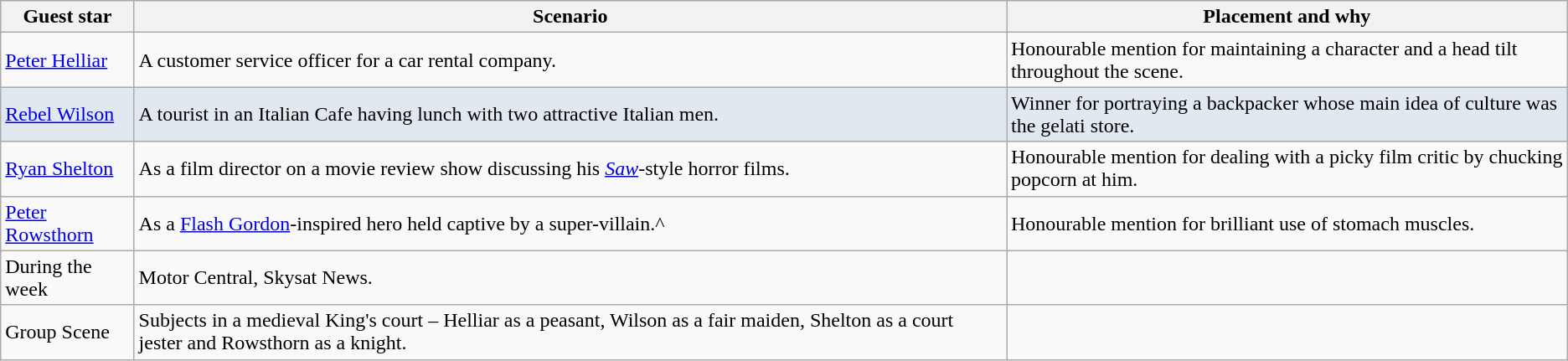<table class="wikitable">
<tr>
<th>Guest star</th>
<th>Scenario</th>
<th>Placement and why</th>
</tr>
<tr>
<td><a href='#'>Peter Helliar</a></td>
<td>A customer service officer for a car rental company.</td>
<td>Honourable mention for maintaining a character and a head tilt throughout the scene.</td>
</tr>
<tr style="background:#E1E8EF;">
<td><a href='#'>Rebel Wilson</a></td>
<td>A tourist in an Italian Cafe having lunch with two attractive Italian men.</td>
<td>Winner for portraying a backpacker whose main idea of culture was the gelati store.</td>
</tr>
<tr>
<td><a href='#'>Ryan Shelton</a></td>
<td>As a film director on a movie review show discussing his <em><a href='#'>Saw</a></em>-style horror films.</td>
<td>Honourable mention for dealing with a picky film critic by chucking popcorn at him.</td>
</tr>
<tr>
<td><a href='#'>Peter Rowsthorn</a></td>
<td>As a <a href='#'>Flash Gordon</a>-inspired hero held captive by a super-villain.^</td>
<td>Honourable mention for brilliant use of stomach muscles.</td>
</tr>
<tr>
<td>During the week</td>
<td>Motor Central, Skysat News.</td>
<td></td>
</tr>
<tr>
<td>Group Scene</td>
<td>Subjects in a medieval King's court – Helliar as a peasant, Wilson as a fair maiden, Shelton as a court jester and Rowsthorn as a knight.</td>
<td></td>
</tr>
</table>
